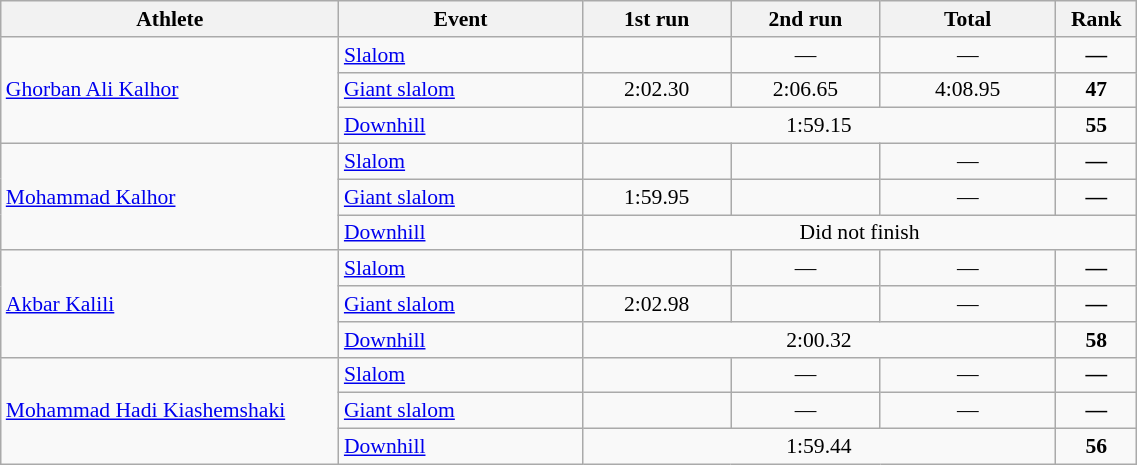<table class="wikitable" width="60%" style="text-align:center; font-size:90%">
<tr>
<th width="25%">Athlete</th>
<th width="18%">Event</th>
<th width="11%">1st run</th>
<th width="11%">2nd run</th>
<th width="13%">Total</th>
<th width="6%">Rank</th>
</tr>
<tr>
<td rowspan=3 align="left"><a href='#'>Ghorban Ali Kalhor</a></td>
<td align="left"><a href='#'>Slalom</a></td>
<td></td>
<td>—</td>
<td>—</td>
<td><strong>—</strong></td>
</tr>
<tr>
<td align="left"><a href='#'>Giant slalom</a></td>
<td>2:02.30</td>
<td>2:06.65</td>
<td>4:08.95</td>
<td><strong>47</strong></td>
</tr>
<tr>
<td align="left"><a href='#'>Downhill</a></td>
<td colspan=3>1:59.15</td>
<td><strong>55</strong></td>
</tr>
<tr>
<td rowspan=3 align="left"><a href='#'>Mohammad Kalhor</a></td>
<td align="left"><a href='#'>Slalom</a></td>
<td></td>
<td></td>
<td>—</td>
<td><strong>—</strong></td>
</tr>
<tr>
<td align="left"><a href='#'>Giant slalom</a></td>
<td>1:59.95</td>
<td></td>
<td>—</td>
<td><strong>—</strong></td>
</tr>
<tr>
<td align="left"><a href='#'>Downhill</a></td>
<td colspan=4>Did not finish</td>
</tr>
<tr>
<td rowspan=3 align="left"><a href='#'>Akbar Kalili</a></td>
<td align="left"><a href='#'>Slalom</a></td>
<td></td>
<td>—</td>
<td>—</td>
<td><strong>—</strong></td>
</tr>
<tr>
<td align="left"><a href='#'>Giant slalom</a></td>
<td>2:02.98</td>
<td></td>
<td>—</td>
<td><strong>—</strong></td>
</tr>
<tr>
<td align="left"><a href='#'>Downhill</a></td>
<td colspan=3>2:00.32</td>
<td><strong>58</strong></td>
</tr>
<tr>
<td rowspan=3 align="left"><a href='#'>Mohammad Hadi Kiashemshaki</a></td>
<td align="left"><a href='#'>Slalom</a></td>
<td></td>
<td>—</td>
<td>—</td>
<td><strong>—</strong></td>
</tr>
<tr>
<td align="left"><a href='#'>Giant slalom</a></td>
<td></td>
<td>—</td>
<td>—</td>
<td><strong>—</strong></td>
</tr>
<tr>
<td align="left"><a href='#'>Downhill</a></td>
<td colspan=3>1:59.44</td>
<td><strong>56</strong></td>
</tr>
</table>
